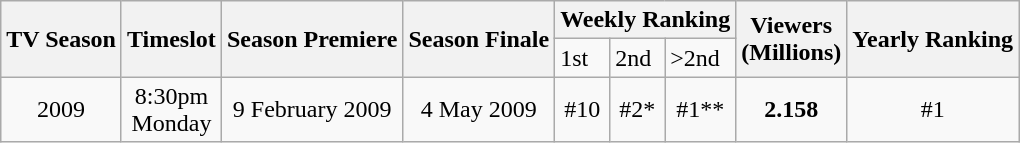<table class="wikitable">
<tr>
<th rowspan="2">TV Season</th>
<th rowspan="2">Timeslot</th>
<th rowspan="2">Season Premiere</th>
<th rowspan="2">Season Finale</th>
<th colspan="3">Weekly Ranking</th>
<th rowspan="2">Viewers<br>(Millions)</th>
<th rowspan="2">Yearly Ranking</th>
</tr>
<tr>
<td>1st</td>
<td>2nd</td>
<td>>2nd</td>
</tr>
<tr align="center">
<td>2009</td>
<td>8:30pm<br>Monday</td>
<td>9 February 2009</td>
<td>4 May 2009</td>
<td>#10</td>
<td>#2*</td>
<td>#1**</td>
<td><strong>2.158</strong></td>
<td>#1</td>
</tr>
</table>
